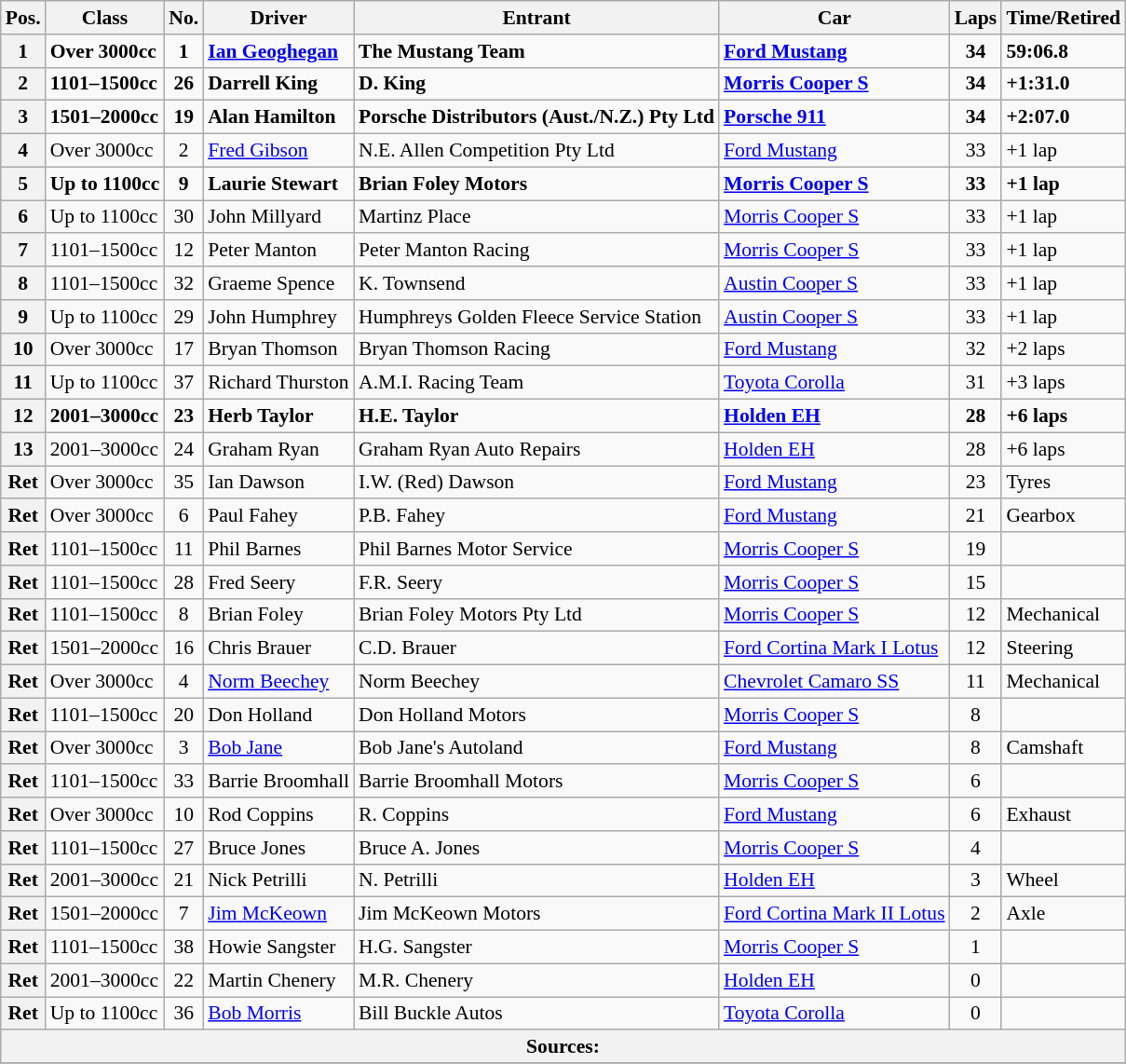<table class="wikitable" style="font-size: 90%">
<tr>
<th>Pos.</th>
<th>Class</th>
<th>No.</th>
<th>Driver</th>
<th>Entrant</th>
<th>Car</th>
<th>Laps</th>
<th>Time/Retired</th>
</tr>
<tr style="font-weight: bold">
<th>1</th>
<td>Over 3000cc</td>
<td align="center">1</td>
<td> <a href='#'>Ian Geoghegan</a></td>
<td>The Mustang Team</td>
<td><a href='#'>Ford Mustang</a></td>
<td align="center">34</td>
<td>59:06.8</td>
</tr>
<tr style="font-weight: bold">
<th>2</th>
<td>1101–1500cc</td>
<td align="center">26</td>
<td> Darrell King</td>
<td>D. King</td>
<td><a href='#'>Morris Cooper S</a></td>
<td align="center">34</td>
<td>+1:31.0</td>
</tr>
<tr style="font-weight: bold">
<th>3</th>
<td>1501–2000cc</td>
<td align="center">19</td>
<td> Alan Hamilton</td>
<td>Porsche Distributors (Aust./N.Z.) Pty Ltd</td>
<td><a href='#'>Porsche 911</a></td>
<td align="center">34</td>
<td>+2:07.0</td>
</tr>
<tr>
<th>4</th>
<td>Over 3000cc</td>
<td align="center">2</td>
<td> <a href='#'>Fred Gibson</a></td>
<td>N.E. Allen Competition Pty Ltd</td>
<td><a href='#'>Ford Mustang</a></td>
<td align="center">33</td>
<td>+1 lap</td>
</tr>
<tr style="font-weight: bold">
<th>5</th>
<td>Up to 1100cc</td>
<td align="center">9</td>
<td> Laurie Stewart</td>
<td>Brian Foley Motors</td>
<td><a href='#'>Morris Cooper S</a></td>
<td align="center">33</td>
<td>+1 lap</td>
</tr>
<tr>
<th>6</th>
<td>Up to 1100cc</td>
<td align="center">30</td>
<td> John Millyard</td>
<td>Martinz Place</td>
<td><a href='#'>Morris Cooper S</a></td>
<td align="center">33</td>
<td>+1 lap</td>
</tr>
<tr>
<th>7</th>
<td>1101–1500cc</td>
<td align="center">12</td>
<td> Peter Manton</td>
<td>Peter Manton Racing</td>
<td><a href='#'>Morris Cooper S</a></td>
<td align="center">33</td>
<td>+1 lap</td>
</tr>
<tr>
<th>8</th>
<td>1101–1500cc</td>
<td align="center">32</td>
<td> Graeme Spence</td>
<td>K. Townsend</td>
<td><a href='#'>Austin Cooper S</a></td>
<td align="center">33</td>
<td>+1 lap</td>
</tr>
<tr>
<th>9</th>
<td>Up to 1100cc</td>
<td align="center">29</td>
<td> John Humphrey</td>
<td>Humphreys Golden Fleece Service Station</td>
<td><a href='#'>Austin Cooper S</a></td>
<td align="center">33</td>
<td>+1 lap</td>
</tr>
<tr>
<th>10</th>
<td>Over 3000cc</td>
<td align="center">17</td>
<td> Bryan Thomson</td>
<td>Bryan Thomson Racing</td>
<td><a href='#'>Ford Mustang</a></td>
<td align="center">32</td>
<td>+2 laps</td>
</tr>
<tr>
<th>11</th>
<td>Up to 1100cc</td>
<td align="center">37</td>
<td> Richard Thurston</td>
<td>A.M.I. Racing Team</td>
<td><a href='#'>Toyota Corolla</a></td>
<td align="center">31</td>
<td>+3 laps</td>
</tr>
<tr style="font-weight: bold">
<th>12</th>
<td>2001–3000cc</td>
<td align="center">23</td>
<td> Herb Taylor</td>
<td>H.E. Taylor</td>
<td><a href='#'>Holden EH</a></td>
<td align="center">28</td>
<td>+6 laps</td>
</tr>
<tr>
<th>13</th>
<td>2001–3000cc</td>
<td align="center">24</td>
<td> Graham Ryan</td>
<td>Graham Ryan Auto Repairs</td>
<td><a href='#'>Holden EH</a></td>
<td align="center">28</td>
<td>+6 laps</td>
</tr>
<tr>
<th>Ret</th>
<td>Over 3000cc</td>
<td align="center">35</td>
<td> Ian Dawson</td>
<td>I.W. (Red) Dawson</td>
<td><a href='#'>Ford Mustang</a></td>
<td align="center">23</td>
<td>Tyres</td>
</tr>
<tr>
<th>Ret</th>
<td>Over 3000cc</td>
<td align="center">6</td>
<td> Paul Fahey</td>
<td>P.B. Fahey</td>
<td><a href='#'>Ford Mustang</a></td>
<td align="center">21</td>
<td>Gearbox</td>
</tr>
<tr>
<th>Ret</th>
<td>1101–1500cc</td>
<td align="center">11</td>
<td> Phil Barnes</td>
<td>Phil Barnes Motor Service</td>
<td><a href='#'>Morris Cooper S</a></td>
<td align="center">19</td>
<td></td>
</tr>
<tr>
<th>Ret</th>
<td>1101–1500cc</td>
<td align="center">28</td>
<td> Fred Seery</td>
<td>F.R. Seery</td>
<td><a href='#'>Morris Cooper S</a></td>
<td align="center">15</td>
<td></td>
</tr>
<tr>
<th>Ret</th>
<td>1101–1500cc</td>
<td align="center">8</td>
<td> Brian Foley</td>
<td>Brian Foley Motors Pty Ltd</td>
<td><a href='#'>Morris Cooper S</a></td>
<td align="center">12</td>
<td>Mechanical</td>
</tr>
<tr>
<th>Ret</th>
<td>1501–2000cc</td>
<td align="center">16</td>
<td> Chris Brauer</td>
<td>C.D. Brauer</td>
<td><a href='#'>Ford Cortina Mark I Lotus</a></td>
<td align="center">12</td>
<td>Steering</td>
</tr>
<tr>
<th>Ret</th>
<td>Over 3000cc</td>
<td align="center">4</td>
<td> <a href='#'>Norm Beechey</a></td>
<td>Norm Beechey</td>
<td><a href='#'>Chevrolet Camaro SS</a></td>
<td align="center">11</td>
<td>Mechanical</td>
</tr>
<tr>
<th>Ret</th>
<td>1101–1500cc</td>
<td align="center">20</td>
<td> Don Holland</td>
<td>Don Holland Motors</td>
<td><a href='#'>Morris Cooper S</a></td>
<td align="center">8</td>
<td></td>
</tr>
<tr>
<th>Ret</th>
<td>Over 3000cc</td>
<td align="center">3</td>
<td> <a href='#'>Bob Jane</a></td>
<td>Bob Jane's Autoland</td>
<td><a href='#'>Ford Mustang</a></td>
<td align="center">8</td>
<td>Camshaft</td>
</tr>
<tr>
<th>Ret</th>
<td>1101–1500cc</td>
<td align="center">33</td>
<td> Barrie Broomhall</td>
<td>Barrie Broomhall Motors</td>
<td><a href='#'>Morris Cooper S</a></td>
<td align="center">6</td>
<td></td>
</tr>
<tr>
<th>Ret</th>
<td>Over 3000cc</td>
<td align="center">10</td>
<td> Rod Coppins</td>
<td>R. Coppins</td>
<td><a href='#'>Ford Mustang</a></td>
<td align="center">6</td>
<td>Exhaust</td>
</tr>
<tr>
<th>Ret</th>
<td>1101–1500cc</td>
<td align="center">27</td>
<td> Bruce Jones</td>
<td>Bruce A. Jones</td>
<td><a href='#'>Morris Cooper S</a></td>
<td align="center">4</td>
<td></td>
</tr>
<tr>
<th>Ret</th>
<td>2001–3000cc</td>
<td align="center">21</td>
<td> Nick Petrilli</td>
<td>N. Petrilli</td>
<td><a href='#'>Holden EH</a></td>
<td align="center">3</td>
<td>Wheel</td>
</tr>
<tr>
<th>Ret</th>
<td>1501–2000cc</td>
<td align="center">7</td>
<td> <a href='#'>Jim McKeown</a></td>
<td>Jim McKeown Motors</td>
<td><a href='#'>Ford Cortina Mark II Lotus</a></td>
<td align="center">2</td>
<td>Axle</td>
</tr>
<tr>
<th>Ret</th>
<td>1101–1500cc</td>
<td align="center">38</td>
<td> Howie Sangster</td>
<td>H.G. Sangster</td>
<td><a href='#'>Morris Cooper S</a></td>
<td align="center">1</td>
<td></td>
</tr>
<tr>
<th>Ret</th>
<td>2001–3000cc</td>
<td align="center">22</td>
<td> Martin Chenery</td>
<td>M.R. Chenery</td>
<td><a href='#'>Holden EH</a></td>
<td align="center">0</td>
<td></td>
</tr>
<tr>
<th>Ret</th>
<td>Up to 1100cc</td>
<td align="center">36</td>
<td> <a href='#'>Bob Morris</a></td>
<td>Bill Buckle Autos</td>
<td><a href='#'>Toyota Corolla</a></td>
<td align="center">0</td>
<td></td>
</tr>
<tr>
<th colspan="8">Sources:</th>
</tr>
<tr>
</tr>
</table>
